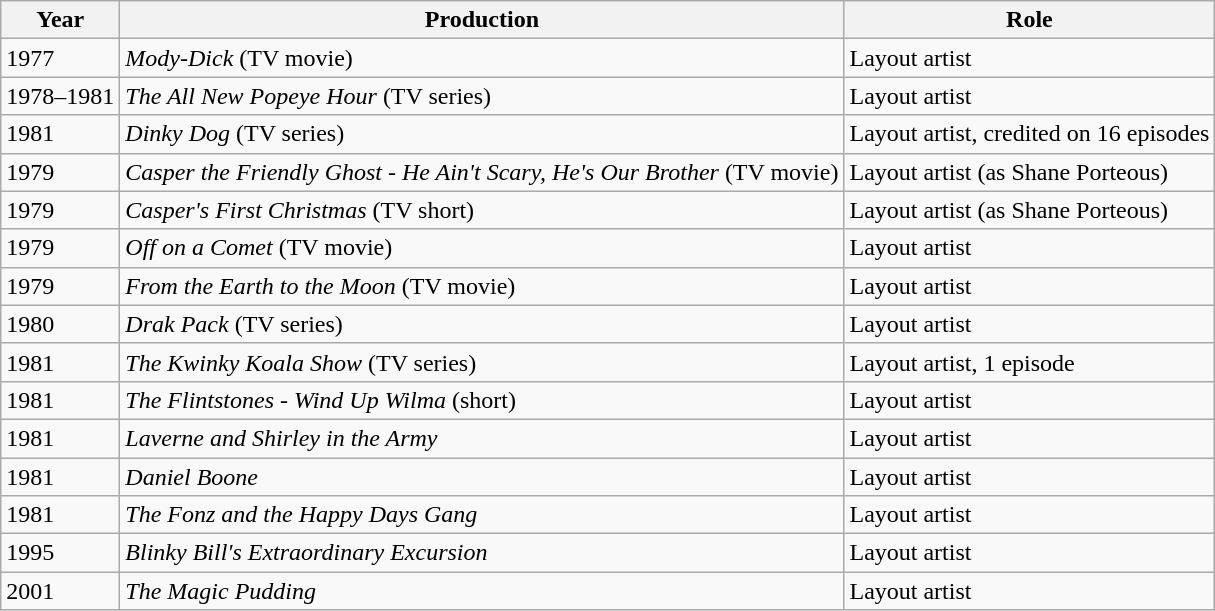<table class="wikitable">
<tr>
<th>Year</th>
<th>Production</th>
<th>Role</th>
</tr>
<tr>
<td>1977</td>
<td><em>Mody-Dick</em> (TV movie)</td>
<td>Layout artist</td>
</tr>
<tr>
<td>1978–1981</td>
<td><em>The All New Popeye Hour</em> (TV series)</td>
<td>Layout artist</td>
</tr>
<tr>
<td>1981</td>
<td><em>Dinky Dog</em> (TV series)</td>
<td>Layout artist, credited on 16 episodes</td>
</tr>
<tr>
<td>1979</td>
<td><em>Casper the Friendly Ghost - He Ain't Scary, He's Our Brother</em>  (TV movie)</td>
<td>Layout artist (as Shane Porteous)</td>
</tr>
<tr>
<td>1979</td>
<td><em>Casper's First Christmas</em> (TV short)</td>
<td>Layout artist (as Shane Porteous)</td>
</tr>
<tr>
<td>1979</td>
<td><em>Off on a Comet</em> (TV movie)</td>
<td>Layout artist</td>
</tr>
<tr>
<td>1979</td>
<td><em>From the Earth to the Moon</em> (TV movie)</td>
<td>Layout artist</td>
</tr>
<tr>
<td>1980</td>
<td><em>Drak Pack</em>  (TV series)</td>
<td>Layout artist</td>
</tr>
<tr>
<td>1981</td>
<td><em>The Kwinky Koala Show</em> (TV series)</td>
<td>Layout artist, 1 episode</td>
</tr>
<tr>
<td>1981</td>
<td><em>The Flintstones - Wind Up Wilma</em> (short)</td>
<td>Layout artist</td>
</tr>
<tr>
<td>1981</td>
<td><em>Laverne and Shirley in the Army</em></td>
<td>Layout artist</td>
</tr>
<tr>
<td>1981</td>
<td><em>Daniel Boone</em></td>
<td>Layout artist</td>
</tr>
<tr>
<td>1981</td>
<td><em>The Fonz and the Happy Days Gang</em></td>
<td>Layout artist</td>
</tr>
<tr>
<td>1995</td>
<td><em>Blinky Bill's Extraordinary Excursion</em></td>
<td>Layout artist</td>
</tr>
<tr>
<td>2001</td>
<td><em>The Magic Pudding</em></td>
<td>Layout artist</td>
</tr>
</table>
